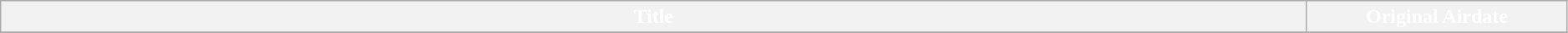<table class="wikitable plainrowheaders" style="width: 99%;">
<tr style="color:#FFFFFF">
<th width="75% style="background:#151b1b;">Title</th>
<th width="15% style="background:#151b1b;">Original Airdate</th>
</tr>
<tr>
</tr>
</table>
